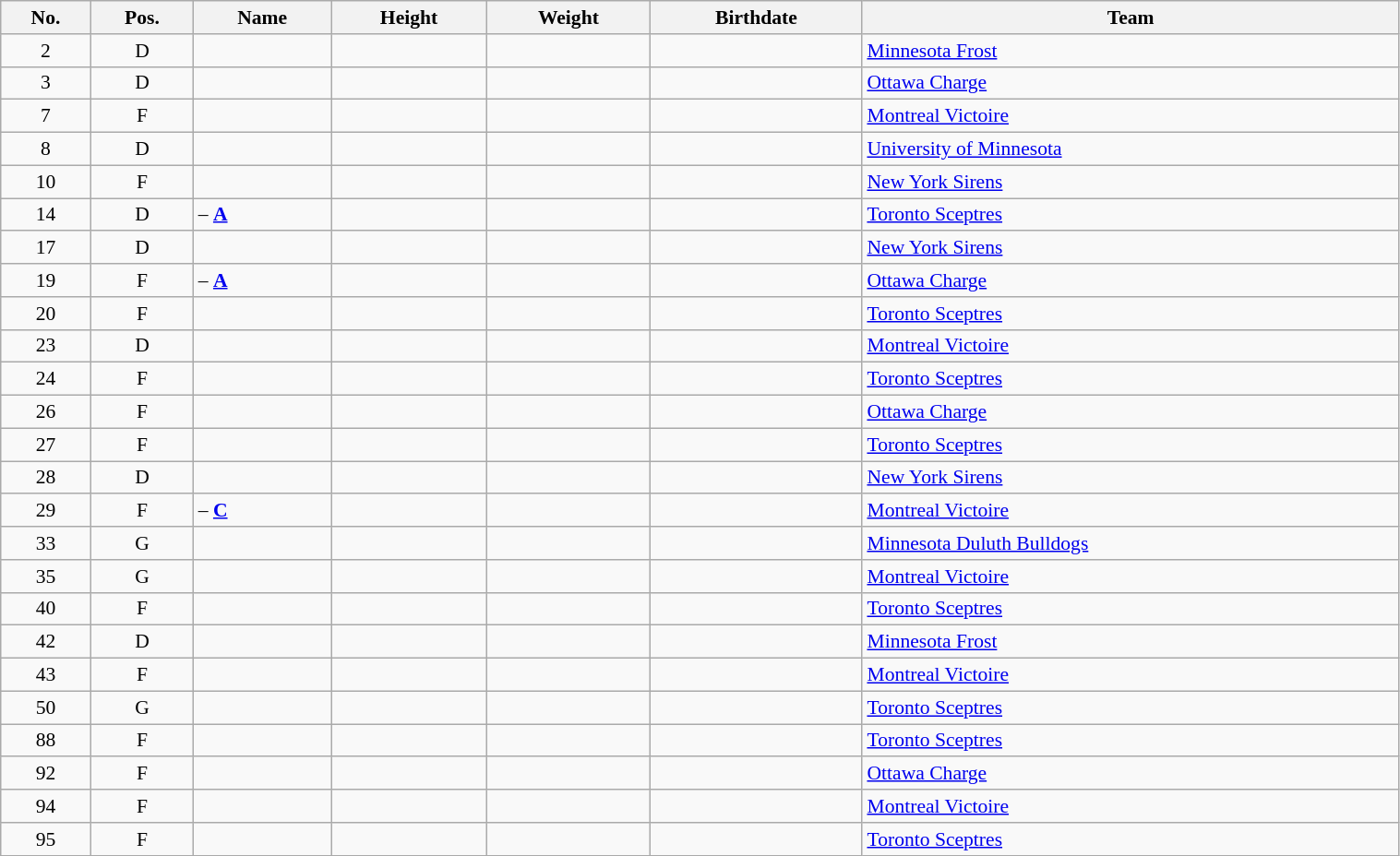<table class="wikitable sortable" width="80%" style="font-size: 90%; text-align: center;">
<tr>
<th>No.</th>
<th>Pos.</th>
<th>Name</th>
<th>Height</th>
<th>Weight</th>
<th>Birthdate</th>
<th>Team</th>
</tr>
<tr>
<td>2</td>
<td>D</td>
<td align="left"></td>
<td></td>
<td></td>
<td></td>
<td align="left"> <a href='#'>Minnesota Frost</a></td>
</tr>
<tr>
<td>3</td>
<td>D</td>
<td align="left"></td>
<td></td>
<td></td>
<td></td>
<td align="left"> <a href='#'>Ottawa Charge</a></td>
</tr>
<tr>
<td>7</td>
<td>F</td>
<td align="left"></td>
<td></td>
<td></td>
<td></td>
<td align="left"> <a href='#'>Montreal Victoire</a></td>
</tr>
<tr>
<td>8</td>
<td>D</td>
<td align="left"></td>
<td></td>
<td></td>
<td></td>
<td align="left"> <a href='#'>University of Minnesota</a></td>
</tr>
<tr>
<td>10</td>
<td>F</td>
<td align="left"></td>
<td></td>
<td></td>
<td></td>
<td align="left"> <a href='#'>New York Sirens</a></td>
</tr>
<tr>
<td>14</td>
<td>D</td>
<td align="left"> – <a href='#'><strong>A</strong></a></td>
<td></td>
<td></td>
<td></td>
<td align="left"> <a href='#'>Toronto Sceptres</a></td>
</tr>
<tr>
<td>17</td>
<td>D</td>
<td align="left"></td>
<td></td>
<td></td>
<td></td>
<td align="left"> <a href='#'>New York Sirens</a></td>
</tr>
<tr>
<td>19</td>
<td>F</td>
<td align="left"> – <a href='#'><strong>A</strong></a></td>
<td></td>
<td></td>
<td></td>
<td align="left"> <a href='#'>Ottawa Charge</a></td>
</tr>
<tr>
<td>20</td>
<td>F</td>
<td align="left"></td>
<td></td>
<td></td>
<td></td>
<td align="left"> <a href='#'>Toronto Sceptres</a></td>
</tr>
<tr>
<td>23</td>
<td>D</td>
<td align="left"></td>
<td></td>
<td></td>
<td></td>
<td align="left"> <a href='#'>Montreal Victoire</a></td>
</tr>
<tr>
<td>24</td>
<td>F</td>
<td align="left"></td>
<td></td>
<td></td>
<td></td>
<td align="left"> <a href='#'>Toronto Sceptres</a></td>
</tr>
<tr>
<td>26</td>
<td>F</td>
<td align="left"></td>
<td></td>
<td></td>
<td></td>
<td align="left"> <a href='#'>Ottawa Charge</a></td>
</tr>
<tr>
<td>27</td>
<td>F</td>
<td align="left"></td>
<td></td>
<td></td>
<td></td>
<td align="left"> <a href='#'>Toronto Sceptres</a></td>
</tr>
<tr>
<td>28</td>
<td>D</td>
<td align="left"></td>
<td></td>
<td></td>
<td></td>
<td align="left"> <a href='#'>New York Sirens</a></td>
</tr>
<tr>
<td>29</td>
<td>F</td>
<td align="left"> – <a href='#'><strong>C</strong></a></td>
<td></td>
<td></td>
<td></td>
<td align="left"> <a href='#'>Montreal Victoire</a></td>
</tr>
<tr>
<td>33</td>
<td>G</td>
<td align="left"></td>
<td></td>
<td></td>
<td></td>
<td align="left"> <a href='#'>Minnesota Duluth Bulldogs</a></td>
</tr>
<tr>
<td>35</td>
<td>G</td>
<td align="left"></td>
<td></td>
<td></td>
<td></td>
<td align="left"> <a href='#'>Montreal Victoire</a></td>
</tr>
<tr>
<td>40</td>
<td>F</td>
<td align="left"></td>
<td></td>
<td></td>
<td></td>
<td align="left"> <a href='#'>Toronto Sceptres</a></td>
</tr>
<tr>
<td>42</td>
<td>D</td>
<td align="left"></td>
<td></td>
<td></td>
<td></td>
<td align="left"> <a href='#'>Minnesota Frost</a></td>
</tr>
<tr>
<td>43</td>
<td>F</td>
<td align="left"></td>
<td></td>
<td></td>
<td></td>
<td align="left"> <a href='#'>Montreal Victoire</a></td>
</tr>
<tr>
<td>50</td>
<td>G</td>
<td align="left"></td>
<td></td>
<td></td>
<td></td>
<td align="left"> <a href='#'>Toronto Sceptres</a></td>
</tr>
<tr>
<td>88</td>
<td>F</td>
<td align="left"></td>
<td></td>
<td></td>
<td></td>
<td align="left"> <a href='#'>Toronto Sceptres</a></td>
</tr>
<tr>
<td>92</td>
<td>F</td>
<td align="left"></td>
<td></td>
<td></td>
<td></td>
<td align="left"> <a href='#'>Ottawa Charge</a></td>
</tr>
<tr>
<td>94</td>
<td>F</td>
<td align="left"></td>
<td></td>
<td></td>
<td></td>
<td align="left"> <a href='#'>Montreal Victoire</a></td>
</tr>
<tr>
<td>95</td>
<td>F</td>
<td align="left"></td>
<td></td>
<td></td>
<td></td>
<td align="left"> <a href='#'>Toronto Sceptres</a></td>
</tr>
</table>
